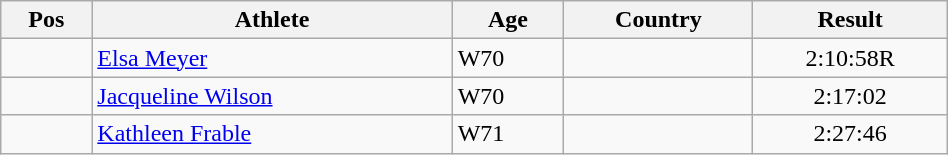<table class="wikitable"  style="text-align:center; width:50%;">
<tr>
<th>Pos</th>
<th>Athlete</th>
<th>Age</th>
<th>Country</th>
<th>Result</th>
</tr>
<tr>
<td align=center></td>
<td align=left><a href='#'>Elsa Meyer</a></td>
<td align=left>W70</td>
<td align=left></td>
<td>2:10:58R</td>
</tr>
<tr>
<td align=center></td>
<td align=left><a href='#'>Jacqueline Wilson</a></td>
<td align=left>W70</td>
<td align=left></td>
<td>2:17:02</td>
</tr>
<tr>
<td align=center></td>
<td align=left><a href='#'>Kathleen Frable</a></td>
<td align=left>W71</td>
<td align=left></td>
<td>2:27:46</td>
</tr>
</table>
